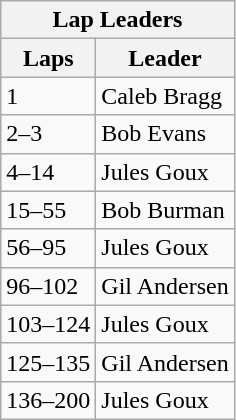<table class="wikitable">
<tr>
<th colspan=2>Lap Leaders</th>
</tr>
<tr>
<th>Laps</th>
<th>Leader</th>
</tr>
<tr>
<td>1</td>
<td>Caleb Bragg</td>
</tr>
<tr>
<td>2–3</td>
<td>Bob Evans</td>
</tr>
<tr>
<td>4–14</td>
<td>Jules Goux</td>
</tr>
<tr>
<td>15–55</td>
<td>Bob Burman</td>
</tr>
<tr>
<td>56–95</td>
<td>Jules Goux</td>
</tr>
<tr>
<td>96–102</td>
<td>Gil Andersen</td>
</tr>
<tr>
<td>103–124</td>
<td>Jules Goux</td>
</tr>
<tr>
<td>125–135</td>
<td>Gil Andersen</td>
</tr>
<tr>
<td>136–200</td>
<td>Jules Goux</td>
</tr>
</table>
